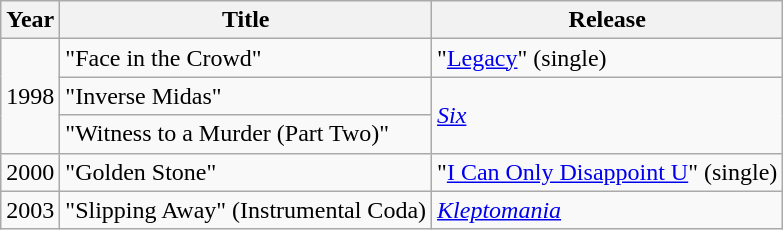<table class="wikitable">
<tr>
<th>Year</th>
<th>Title</th>
<th>Release</th>
</tr>
<tr>
<td rowspan=3>1998</td>
<td>"Face in the Crowd"</td>
<td>"<a href='#'>Legacy</a>" (single)</td>
</tr>
<tr>
<td>"Inverse Midas"</td>
<td rowspan=2><em><a href='#'>Six</a></em></td>
</tr>
<tr>
<td>"Witness to a Murder (Part Two)"</td>
</tr>
<tr>
<td>2000</td>
<td>"Golden Stone"</td>
<td>"<a href='#'>I Can Only Disappoint U</a>" (single)</td>
</tr>
<tr>
<td>2003</td>
<td>"Slipping Away" (Instrumental Coda)</td>
<td><em><a href='#'>Kleptomania</a></em></td>
</tr>
</table>
